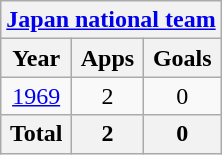<table class="wikitable" style="text-align:center">
<tr>
<th colspan=3><a href='#'>Japan national team</a></th>
</tr>
<tr>
<th>Year</th>
<th>Apps</th>
<th>Goals</th>
</tr>
<tr>
<td><a href='#'>1969</a></td>
<td>2</td>
<td>0</td>
</tr>
<tr>
<th>Total</th>
<th>2</th>
<th>0</th>
</tr>
</table>
